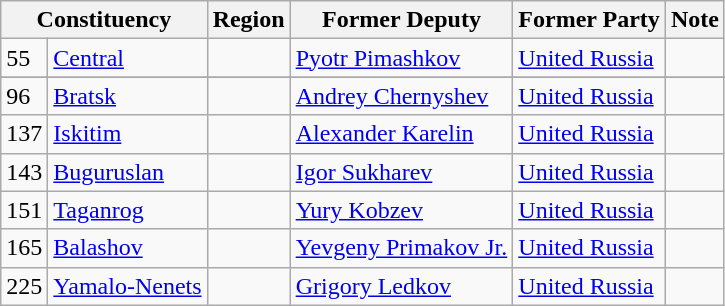<table class="wikitable">
<tr>
<th colspan=2>Constituency</th>
<th>Region</th>
<th>Former Deputy</th>
<th>Former Party</th>
<th>Note</th>
</tr>
<tr>
<td>55</td>
<td><a href='#'>Central</a></td>
<td></td>
<td><a href='#'>Pyotr Pimashkov</a></td>
<td><a href='#'>United Russia</a></td>
<td></td>
</tr>
<tr>
</tr>
<tr>
<td>96</td>
<td><a href='#'>Bratsk</a></td>
<td></td>
<td><a href='#'>Andrey Chernyshev</a></td>
<td><a href='#'>United Russia</a></td>
<td></td>
</tr>
<tr>
<td>137</td>
<td><a href='#'>Iskitim</a></td>
<td></td>
<td><a href='#'>Alexander Karelin</a></td>
<td><a href='#'>United Russia</a></td>
<td></td>
</tr>
<tr>
<td>143</td>
<td><a href='#'>Buguruslan</a></td>
<td></td>
<td><a href='#'>Igor Sukharev</a></td>
<td><a href='#'>United Russia</a></td>
<td></td>
</tr>
<tr>
<td>151</td>
<td><a href='#'>Taganrog</a></td>
<td></td>
<td><a href='#'>Yury Kobzev</a></td>
<td><a href='#'>United Russia</a></td>
<td></td>
</tr>
<tr>
<td>165</td>
<td><a href='#'>Balashov</a></td>
<td></td>
<td><a href='#'>Yevgeny Primakov Jr.</a></td>
<td><a href='#'>United Russia</a></td>
<td></td>
</tr>
<tr>
<td>225</td>
<td><a href='#'>Yamalo-Nenets</a></td>
<td></td>
<td><a href='#'>Grigory Ledkov</a></td>
<td><a href='#'>United Russia</a></td>
<td></td>
</tr>
</table>
